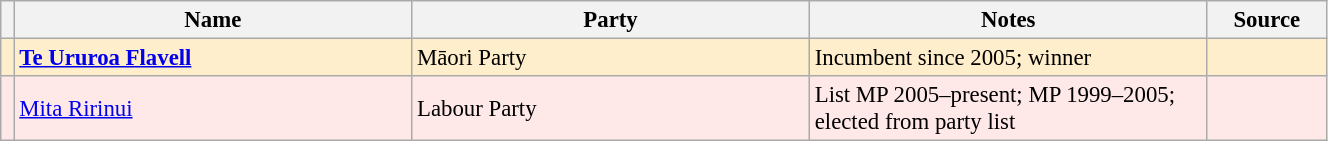<table class="wikitable" width="70%" style="font-size:95%;">
<tr>
<th width=1%></th>
<th width=30%>Name</th>
<th width=30%>Party</th>
<th width=30%>Notes</th>
<th width=9%>Source</th>
</tr>
<tr ---- bgcolor=#FFEECC>
<td bgcolor=></td>
<td><strong><a href='#'>Te Ururoa Flavell</a></strong></td>
<td>Māori Party</td>
<td>Incumbent since 2005; winner</td>
<td></td>
</tr>
<tr ---- bgcolor=#FFE8E8>
<td bgcolor=></td>
<td><a href='#'>Mita Ririnui</a></td>
<td>Labour Party</td>
<td>List MP 2005–present; MP 1999–2005; elected from party list</td>
<td></td>
</tr>
</table>
